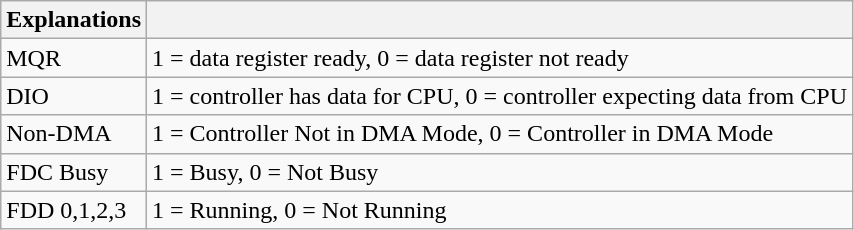<table class="wikitable">
<tr>
<th>Explanations</th>
<th></th>
</tr>
<tr>
<td>MQR</td>
<td>1 = data register ready, 0 = data register not ready</td>
</tr>
<tr>
<td>DIO</td>
<td>1 = controller has data for CPU, 0 = controller expecting data from CPU</td>
</tr>
<tr>
<td>Non-DMA</td>
<td>1 = Controller Not in DMA Mode, 0 = Controller in DMA Mode</td>
</tr>
<tr>
<td>FDC Busy</td>
<td>1 = Busy, 0 = Not Busy</td>
</tr>
<tr>
<td>FDD 0,1,2,3</td>
<td>1 = Running, 0 = Not Running</td>
</tr>
</table>
